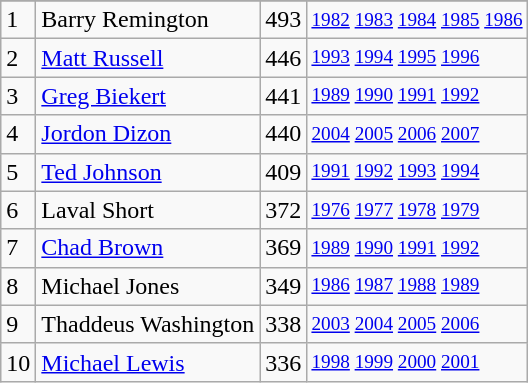<table class="wikitable">
<tr>
</tr>
<tr>
<td>1</td>
<td>Barry Remington</td>
<td>493</td>
<td style="font-size:80%;"><a href='#'>1982</a> <a href='#'>1983</a> <a href='#'>1984</a> <a href='#'>1985</a> <a href='#'>1986</a></td>
</tr>
<tr>
<td>2</td>
<td><a href='#'>Matt Russell</a></td>
<td>446</td>
<td style="font-size:80%;"><a href='#'>1993</a> <a href='#'>1994</a> <a href='#'>1995</a> <a href='#'>1996</a></td>
</tr>
<tr>
<td>3</td>
<td><a href='#'>Greg Biekert</a></td>
<td>441</td>
<td style="font-size:80%;"><a href='#'>1989</a> <a href='#'>1990</a> <a href='#'>1991</a> <a href='#'>1992</a></td>
</tr>
<tr>
<td>4</td>
<td><a href='#'>Jordon Dizon</a></td>
<td>440</td>
<td style="font-size:80%;"><a href='#'>2004</a> <a href='#'>2005</a> <a href='#'>2006</a> <a href='#'>2007</a></td>
</tr>
<tr>
<td>5</td>
<td><a href='#'>Ted Johnson</a></td>
<td>409</td>
<td style="font-size:80%;"><a href='#'>1991</a> <a href='#'>1992</a> <a href='#'>1993</a> <a href='#'>1994</a></td>
</tr>
<tr>
<td>6</td>
<td>Laval Short</td>
<td>372</td>
<td style="font-size:80%;"><a href='#'>1976</a> <a href='#'>1977</a> <a href='#'>1978</a> <a href='#'>1979</a></td>
</tr>
<tr>
<td>7</td>
<td><a href='#'>Chad Brown</a></td>
<td>369</td>
<td style="font-size:80%;"><a href='#'>1989</a> <a href='#'>1990</a> <a href='#'>1991</a> <a href='#'>1992</a></td>
</tr>
<tr>
<td>8</td>
<td>Michael Jones</td>
<td>349</td>
<td style="font-size:80%;"><a href='#'>1986</a> <a href='#'>1987</a> <a href='#'>1988</a> <a href='#'>1989</a></td>
</tr>
<tr>
<td>9</td>
<td>Thaddeus Washington</td>
<td>338</td>
<td style="font-size:80%;"><a href='#'>2003</a> <a href='#'>2004</a> <a href='#'>2005</a> <a href='#'>2006</a></td>
</tr>
<tr>
<td>10</td>
<td><a href='#'>Michael Lewis</a></td>
<td>336</td>
<td style="font-size:80%;"><a href='#'>1998</a> <a href='#'>1999</a> <a href='#'>2000</a> <a href='#'>2001</a></td>
</tr>
</table>
